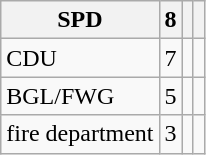<table class="wikitable">
<tr>
<th>SPD</th>
<th>8</th>
<th></th>
<th></th>
</tr>
<tr>
<td>CDU</td>
<td>7</td>
<td></td>
<td></td>
</tr>
<tr>
<td>BGL/FWG</td>
<td>5</td>
<td></td>
<td></td>
</tr>
<tr>
<td>fire department</td>
<td>3</td>
<td></td>
<td></td>
</tr>
</table>
